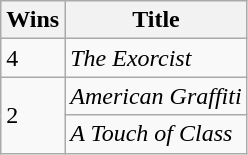<table class="wikitable">
<tr>
<th>Wins</th>
<th>Title</th>
</tr>
<tr>
<td>4</td>
<td><em>The Exorcist</em></td>
</tr>
<tr>
<td rowspan="2">2</td>
<td><em>American Graffiti</em></td>
</tr>
<tr>
<td><em>A Touch of Class</em></td>
</tr>
</table>
